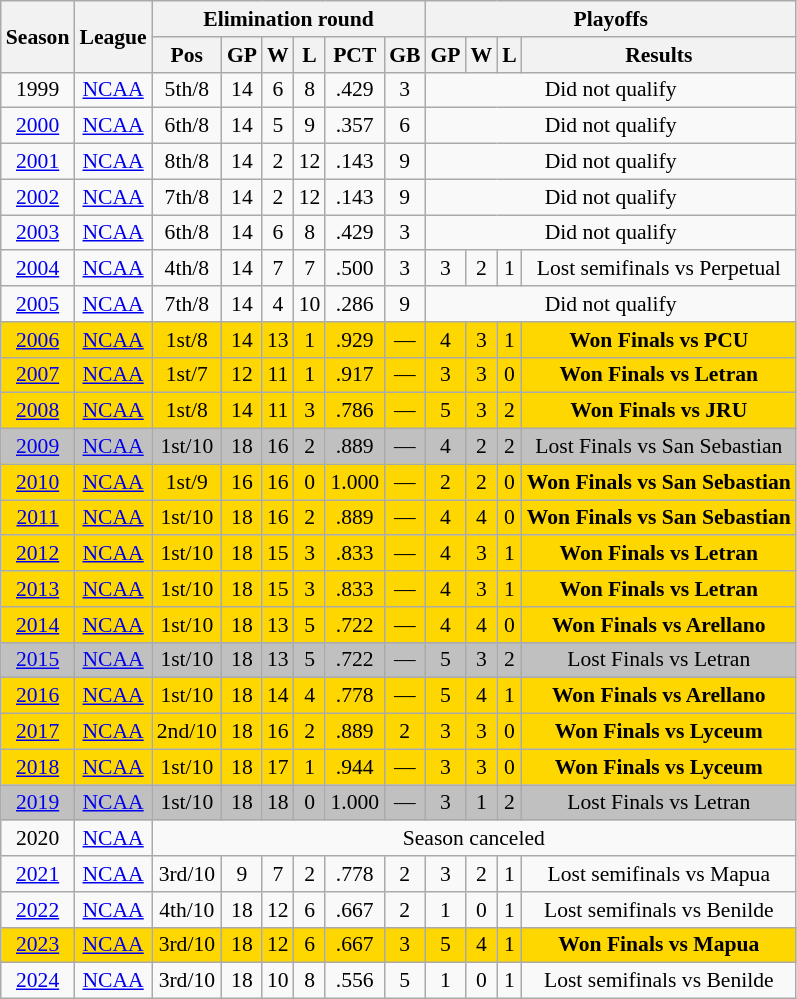<table class="wikitable" style="text-align:center; font-size:90%">
<tr>
<th rowspan="2">Season</th>
<th rowspan="2">League</th>
<th colspan="6">Elimination round</th>
<th colspan="4">Playoffs</th>
</tr>
<tr>
<th>Pos</th>
<th>GP</th>
<th>W</th>
<th>L</th>
<th>PCT</th>
<th>GB</th>
<th>GP</th>
<th>W</th>
<th>L</th>
<th>Results</th>
</tr>
<tr>
<td>1999</td>
<td><a href='#'>NCAA</a></td>
<td>5th/8</td>
<td>14</td>
<td>6</td>
<td>8</td>
<td>.429</td>
<td>3</td>
<td colspan="4">Did not qualify</td>
</tr>
<tr>
<td><a href='#'>2000</a></td>
<td><a href='#'>NCAA</a></td>
<td>6th/8</td>
<td>14</td>
<td>5</td>
<td>9</td>
<td>.357</td>
<td>6</td>
<td colspan="4">Did not qualify</td>
</tr>
<tr>
<td><a href='#'>2001</a></td>
<td><a href='#'>NCAA</a></td>
<td>8th/8</td>
<td>14</td>
<td>2</td>
<td>12</td>
<td>.143</td>
<td>9</td>
<td colspan="4">Did not qualify</td>
</tr>
<tr>
<td><a href='#'>2002</a></td>
<td><a href='#'>NCAA</a></td>
<td>7th/8</td>
<td>14</td>
<td>2</td>
<td>12</td>
<td>.143</td>
<td>9</td>
<td colspan="4">Did not qualify</td>
</tr>
<tr>
<td><a href='#'>2003</a></td>
<td><a href='#'>NCAA</a></td>
<td>6th/8</td>
<td>14</td>
<td>6</td>
<td>8</td>
<td>.429</td>
<td>3</td>
<td colspan="4">Did not qualify</td>
</tr>
<tr>
<td><a href='#'>2004</a></td>
<td><a href='#'>NCAA</a></td>
<td>4th/8</td>
<td>14</td>
<td>7</td>
<td>7</td>
<td>.500</td>
<td>3</td>
<td>3</td>
<td>2</td>
<td>1</td>
<td>Lost semifinals vs Perpetual</td>
</tr>
<tr>
<td><a href='#'>2005</a></td>
<td><a href='#'>NCAA</a></td>
<td>7th/8</td>
<td>14</td>
<td>4</td>
<td>10</td>
<td>.286</td>
<td>9</td>
<td colspan="4">Did not qualify</td>
</tr>
<tr bgcolor=gold>
<td><a href='#'>2006</a></td>
<td><a href='#'>NCAA</a></td>
<td>1st/8</td>
<td>14</td>
<td>13</td>
<td>1</td>
<td>.929</td>
<td>—</td>
<td>4</td>
<td>3</td>
<td>1</td>
<td><strong>Won Finals vs PCU</strong></td>
</tr>
<tr bgcolor=gold>
<td><a href='#'>2007</a></td>
<td><a href='#'>NCAA</a></td>
<td>1st/7</td>
<td>12</td>
<td>11</td>
<td>1</td>
<td>.917</td>
<td>—</td>
<td>3</td>
<td>3</td>
<td>0</td>
<td><strong>Won Finals vs Letran</strong></td>
</tr>
<tr bgcolor=gold>
<td><a href='#'>2008</a></td>
<td><a href='#'>NCAA</a></td>
<td>1st/8</td>
<td>14</td>
<td>11</td>
<td>3</td>
<td>.786</td>
<td>—</td>
<td>5</td>
<td>3</td>
<td>2</td>
<td><strong>Won Finals vs JRU</strong></td>
</tr>
<tr bgcolor=silver>
<td><a href='#'>2009</a></td>
<td><a href='#'>NCAA</a></td>
<td>1st/10</td>
<td>18</td>
<td>16</td>
<td>2</td>
<td>.889</td>
<td>—</td>
<td>4</td>
<td>2</td>
<td>2</td>
<td>Lost Finals vs San Sebastian</td>
</tr>
<tr bgcolor=gold>
<td><a href='#'>2010</a></td>
<td><a href='#'>NCAA</a></td>
<td>1st/9</td>
<td>16</td>
<td>16</td>
<td>0</td>
<td>1.000</td>
<td>—</td>
<td>2</td>
<td>2</td>
<td>0</td>
<td><strong>Won Finals vs San Sebastian</strong></td>
</tr>
<tr bgcolor=gold>
<td><a href='#'>2011</a></td>
<td><a href='#'>NCAA</a></td>
<td>1st/10</td>
<td>18</td>
<td>16</td>
<td>2</td>
<td>.889</td>
<td>—</td>
<td>4</td>
<td>4</td>
<td>0</td>
<td><strong>Won Finals vs San Sebastian</strong></td>
</tr>
<tr bgcolor=gold>
<td><a href='#'>2012</a></td>
<td><a href='#'>NCAA</a></td>
<td>1st/10</td>
<td>18</td>
<td>15</td>
<td>3</td>
<td>.833</td>
<td>—</td>
<td>4</td>
<td>3</td>
<td>1</td>
<td><strong>Won Finals vs Letran</strong></td>
</tr>
<tr bgcolor=gold>
<td><a href='#'>2013</a></td>
<td><a href='#'>NCAA</a></td>
<td>1st/10</td>
<td>18</td>
<td>15</td>
<td>3</td>
<td>.833</td>
<td>—</td>
<td>4</td>
<td>3</td>
<td>1</td>
<td><strong>Won Finals vs Letran</strong></td>
</tr>
<tr bgcolor=gold>
<td><a href='#'>2014</a></td>
<td><a href='#'>NCAA</a></td>
<td>1st/10</td>
<td>18</td>
<td>13</td>
<td>5</td>
<td>.722</td>
<td>—</td>
<td>4</td>
<td>4</td>
<td>0</td>
<td><strong>Won Finals vs Arellano</strong></td>
</tr>
<tr bgcolor=silver>
<td><a href='#'>2015</a></td>
<td><a href='#'>NCAA</a></td>
<td>1st/10</td>
<td>18</td>
<td>13</td>
<td>5</td>
<td>.722</td>
<td>—</td>
<td>5</td>
<td>3</td>
<td>2</td>
<td>Lost Finals vs Letran</td>
</tr>
<tr bgcolor=gold>
<td><a href='#'>2016</a></td>
<td><a href='#'>NCAA</a></td>
<td>1st/10</td>
<td>18</td>
<td>14</td>
<td>4</td>
<td>.778</td>
<td>—</td>
<td>5</td>
<td>4</td>
<td>1</td>
<td><strong>Won Finals vs Arellano</strong></td>
</tr>
<tr bgcolor=gold>
<td><a href='#'>2017</a></td>
<td><a href='#'>NCAA</a></td>
<td>2nd/10</td>
<td>18</td>
<td>16</td>
<td>2</td>
<td>.889</td>
<td>2</td>
<td>3</td>
<td>3</td>
<td>0</td>
<td><strong>Won Finals vs Lyceum</strong></td>
</tr>
<tr bgcolor=gold>
<td><a href='#'>2018</a></td>
<td><a href='#'>NCAA</a></td>
<td>1st/10</td>
<td>18</td>
<td>17</td>
<td>1</td>
<td>.944</td>
<td>—</td>
<td>3</td>
<td>3</td>
<td>0</td>
<td><strong>Won Finals vs Lyceum</strong></td>
</tr>
<tr bgcolor=silver>
<td><a href='#'>2019</a></td>
<td><a href='#'>NCAA</a></td>
<td>1st/10</td>
<td>18</td>
<td>18</td>
<td>0</td>
<td>1.000</td>
<td>—</td>
<td>3</td>
<td>1</td>
<td>2</td>
<td>Lost Finals vs Letran</td>
</tr>
<tr>
<td>2020</td>
<td><a href='#'>NCAA</a></td>
<td colspan="10">Season canceled</td>
</tr>
<tr>
<td><a href='#'>2021</a></td>
<td><a href='#'>NCAA</a></td>
<td>3rd/10</td>
<td>9</td>
<td>7</td>
<td>2</td>
<td>.778</td>
<td>2</td>
<td>3</td>
<td>2</td>
<td>1</td>
<td>Lost semifinals vs Mapua</td>
</tr>
<tr>
<td><a href='#'>2022</a></td>
<td><a href='#'>NCAA</a></td>
<td>4th/10</td>
<td>18</td>
<td>12</td>
<td>6</td>
<td>.667</td>
<td>2</td>
<td>1</td>
<td>0</td>
<td>1</td>
<td>Lost semifinals vs Benilde</td>
</tr>
<tr bgcolor=gold>
<td><a href='#'>2023</a></td>
<td><a href='#'>NCAA</a></td>
<td>3rd/10</td>
<td>18</td>
<td>12</td>
<td>6</td>
<td>.667</td>
<td>3</td>
<td>5</td>
<td>4</td>
<td>1</td>
<td><strong>Won Finals vs Mapua</strong></td>
</tr>
<tr>
<td><a href='#'>2024</a></td>
<td><a href='#'>NCAA</a></td>
<td>3rd/10</td>
<td>18</td>
<td>10</td>
<td>8</td>
<td>.556</td>
<td>5</td>
<td>1</td>
<td>0</td>
<td>1</td>
<td>Lost semifinals vs Benilde</td>
</tr>
</table>
